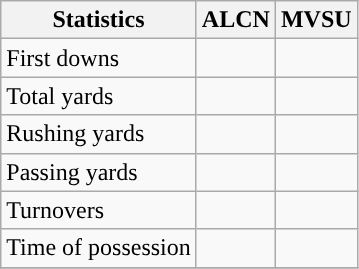<table class="wikitable" style="float: left;">
<tr>
<th>Statistics</th>
<th>ALCN</th>
<th>MVSU</th>
</tr>
<tr>
<td>First downs</td>
<td></td>
<td></td>
</tr>
<tr>
<td>Total yards</td>
<td></td>
<td></td>
</tr>
<tr>
<td>Rushing yards</td>
<td></td>
<td></td>
</tr>
<tr>
<td>Passing yards</td>
<td></td>
<td></td>
</tr>
<tr>
<td>Turnovers</td>
<td></td>
<td></td>
</tr>
<tr>
<td>Time of possession</td>
<td></td>
<td></td>
</tr>
<tr>
</tr>
</table>
